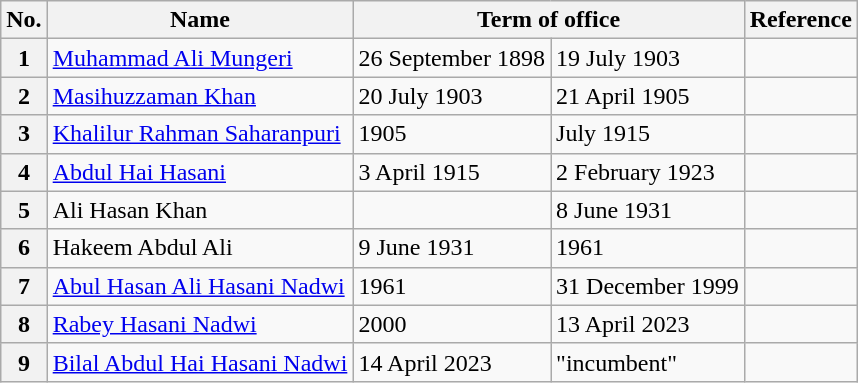<table class="wikitable">
<tr>
<th>No.</th>
<th>Name</th>
<th colspan=2>Term of office</th>
<th>Reference</th>
</tr>
<tr>
<th>1</th>
<td><a href='#'>Muhammad Ali Mungeri</a></td>
<td>26 September 1898</td>
<td>19 July 1903</td>
<td></td>
</tr>
<tr>
<th>2</th>
<td><a href='#'>Masihuzzaman Khan</a></td>
<td>20 July 1903</td>
<td>21 April 1905</td>
<td></td>
</tr>
<tr>
<th>3</th>
<td><a href='#'>Khalilur Rahman Saharanpuri</a></td>
<td>1905</td>
<td>July 1915</td>
<td></td>
</tr>
<tr>
<th>4</th>
<td><a href='#'>Abdul Hai Hasani</a></td>
<td>3 April 1915</td>
<td>2 February 1923</td>
<td></td>
</tr>
<tr>
<th>5</th>
<td>Ali Hasan Khan</td>
<td></td>
<td>8 June 1931</td>
<td></td>
</tr>
<tr>
<th>6</th>
<td>Hakeem Abdul Ali</td>
<td>9 June 1931</td>
<td>1961</td>
<td></td>
</tr>
<tr>
<th>7</th>
<td><a href='#'>Abul Hasan Ali Hasani Nadwi</a></td>
<td>1961</td>
<td>31 December 1999</td>
<td></td>
</tr>
<tr>
<th>8</th>
<td><a href='#'>Rabey Hasani Nadwi</a></td>
<td>2000</td>
<td>13 April 2023</td>
<td></td>
</tr>
<tr>
<th>9</th>
<td><a href='#'>Bilal Abdul Hai Hasani Nadwi</a></td>
<td>14 April 2023</td>
<td>"incumbent"</td>
<td></td>
</tr>
</table>
